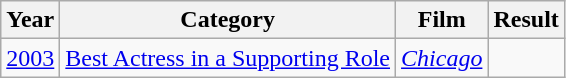<table class="wikitable">
<tr>
<th>Year</th>
<th>Category</th>
<th>Film</th>
<th>Result</th>
</tr>
<tr>
<td><a href='#'>2003</a></td>
<td><a href='#'>Best Actress in a Supporting Role</a></td>
<td><em><a href='#'>Chicago</a></em></td>
<td></td>
</tr>
</table>
